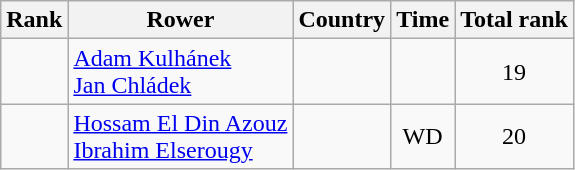<table class="wikitable" style="text-align:center">
<tr>
<th>Rank</th>
<th>Rower</th>
<th>Country</th>
<th>Time</th>
<th>Total rank</th>
</tr>
<tr>
<td></td>
<td align="left"><a href='#'>Adam Kulhánek</a><br><a href='#'>Jan Chládek</a></td>
<td align="left"></td>
<td></td>
<td>19</td>
</tr>
<tr>
<td></td>
<td align="left"><a href='#'>Hossam El Din Azouz</a><br><a href='#'>Ibrahim Elserougy</a></td>
<td align="left"></td>
<td>WD</td>
<td>20</td>
</tr>
</table>
